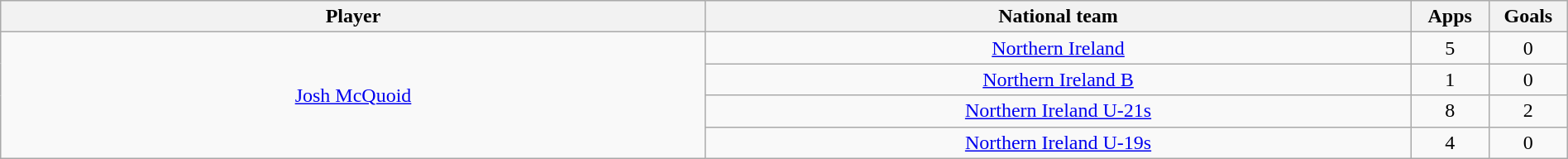<table class="wikitable" style="text-align:center" width=100%>
<tr>
<th width=45%>Player</th>
<th width=45%>National team</th>
<th width=5%>Apps</th>
<th width=5%>Goals</th>
</tr>
<tr>
<td rowspan="4"> <a href='#'>Josh McQuoid</a></td>
<td><a href='#'>Northern Ireland</a></td>
<td>5</td>
<td>0</td>
</tr>
<tr>
<td><a href='#'>Northern Ireland B</a></td>
<td>1</td>
<td>0</td>
</tr>
<tr>
<td><a href='#'>Northern Ireland U-21s</a></td>
<td>8</td>
<td>2</td>
</tr>
<tr>
<td><a href='#'>Northern Ireland U-19s</a></td>
<td>4</td>
<td>0</td>
</tr>
</table>
